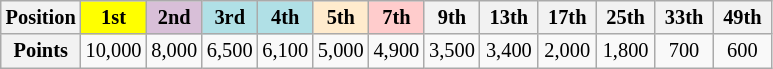<table class="wikitable" style="font-size:85%; text-align:center">
<tr>
<th>Position</th>
<th style="background:yellow;"> 1st </th>
<th style="background:thistle;"> 2nd </th>
<th style="background:#b0e0e6;"> 3rd </th>
<th style="background:#b0e0e6;"> 4th </th>
<th style="background:#ffebcd;"> 5th </th>
<th style="background:#fcc;"> 7th </th>
<th> 9th </th>
<th> 13th </th>
<th> 17th </th>
<th> 25th </th>
<th> 33th </th>
<th> 49th </th>
</tr>
<tr>
<th>Points</th>
<td>10,000</td>
<td>8,000</td>
<td>6,500</td>
<td>6,100</td>
<td>5,000</td>
<td>4,900</td>
<td>3,500</td>
<td>3,400</td>
<td>2,000</td>
<td>1,800</td>
<td>700</td>
<td>600</td>
</tr>
</table>
